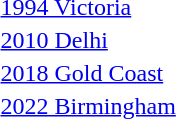<table>
<tr>
<td><a href='#'>1994 Victoria</a><br></td>
<td></td>
<td></td>
<td></td>
</tr>
<tr>
<td><a href='#'>2010 Delhi</a><br></td>
<td></td>
<td></td>
<td></td>
</tr>
<tr>
<td><a href='#'>2018 Gold Coast</a><br></td>
<td></td>
<td></td>
<td></td>
</tr>
<tr>
<td><a href='#'>2022 Birmingham</a><br></td>
<td></td>
<td></td>
<td></td>
</tr>
</table>
